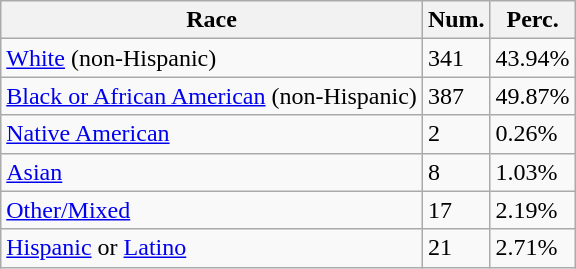<table class="wikitable">
<tr>
<th>Race</th>
<th>Num.</th>
<th>Perc.</th>
</tr>
<tr>
<td><a href='#'>White</a> (non-Hispanic)</td>
<td>341</td>
<td>43.94%</td>
</tr>
<tr>
<td><a href='#'>Black or African American</a> (non-Hispanic)</td>
<td>387</td>
<td>49.87%</td>
</tr>
<tr>
<td><a href='#'>Native American</a></td>
<td>2</td>
<td>0.26%</td>
</tr>
<tr>
<td><a href='#'>Asian</a></td>
<td>8</td>
<td>1.03%</td>
</tr>
<tr>
<td><a href='#'>Other/Mixed</a></td>
<td>17</td>
<td>2.19%</td>
</tr>
<tr>
<td><a href='#'>Hispanic</a> or <a href='#'>Latino</a></td>
<td>21</td>
<td>2.71%</td>
</tr>
</table>
